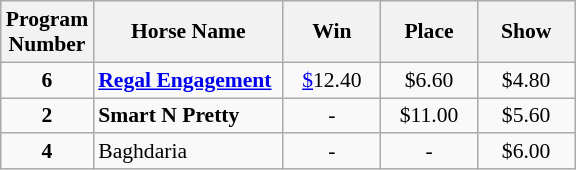<table class="wikitable sortable" style="font-size:90%">
<tr>
<th width="48px">Program <br> Number</th>
<th width="120px">Horse Name <br></th>
<th width="58px">Win <br></th>
<th width="58px">Place <br></th>
<th width="58px">Show</th>
</tr>
<tr>
<td align=center><strong>6</strong></td>
<td><strong><a href='#'>Regal Engagement</a></strong></td>
<td align=center><a href='#'>$</a>12.40</td>
<td align=center>$6.60</td>
<td align=center>$4.80</td>
</tr>
<tr>
<td align=center><strong>2</strong></td>
<td><strong>Smart N Pretty</strong></td>
<td align=center>-</td>
<td align=center>$11.00</td>
<td align=center>$5.60</td>
</tr>
<tr>
<td align=center><strong>4</strong></td>
<td>Baghdaria</td>
<td align=center>-</td>
<td align=center>-</td>
<td align=center>$6.00</td>
</tr>
</table>
